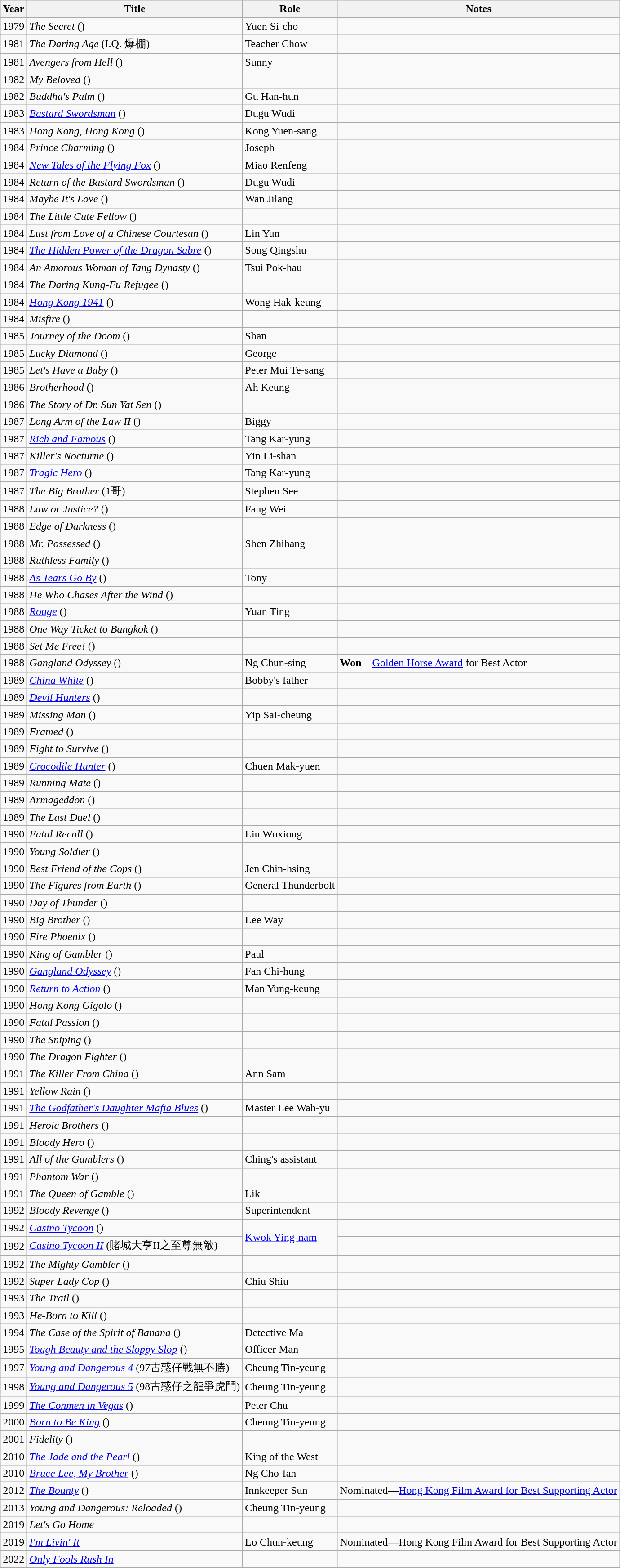<table class="wikitable sortable">
<tr>
<th>Year</th>
<th>Title</th>
<th>Role</th>
<th>Notes</th>
</tr>
<tr>
<td>1979</td>
<td><em>The Secret</em> ()</td>
<td>Yuen Si-cho</td>
<td></td>
</tr>
<tr>
<td>1981</td>
<td><em>The Daring Age</em> (I.Q. 爆棚)</td>
<td>Teacher Chow</td>
<td></td>
</tr>
<tr>
<td>1981</td>
<td><em>Avengers from Hell</em> ()</td>
<td>Sunny</td>
<td></td>
</tr>
<tr>
<td>1982</td>
<td><em>My Beloved</em> ()</td>
<td></td>
<td></td>
</tr>
<tr>
<td>1982</td>
<td><em>Buddha's Palm</em> ()</td>
<td>Gu Han-hun</td>
<td></td>
</tr>
<tr>
<td>1983</td>
<td><em><a href='#'>Bastard Swordsman</a></em> ()</td>
<td>Dugu Wudi</td>
<td></td>
</tr>
<tr>
<td>1983</td>
<td><em>Hong Kong, Hong Kong</em> ()</td>
<td>Kong Yuen-sang</td>
<td></td>
</tr>
<tr>
<td>1984</td>
<td><em>Prince Charming</em> ()</td>
<td>Joseph</td>
<td></td>
</tr>
<tr>
<td>1984</td>
<td><em><a href='#'>New Tales of the Flying Fox</a></em> ()</td>
<td>Miao Renfeng</td>
<td></td>
</tr>
<tr>
<td>1984</td>
<td><em>Return of the Bastard Swordsman</em> ()</td>
<td>Dugu Wudi</td>
<td></td>
</tr>
<tr>
<td>1984</td>
<td><em>Maybe It's Love</em> ()</td>
<td>Wan Jilang</td>
<td></td>
</tr>
<tr>
<td>1984</td>
<td><em>The Little Cute Fellow</em> ()</td>
<td></td>
<td></td>
</tr>
<tr>
<td>1984</td>
<td><em>Lust from Love of a Chinese Courtesan</em> ()</td>
<td>Lin Yun</td>
<td></td>
</tr>
<tr>
<td>1984</td>
<td><em><a href='#'>The Hidden Power of the Dragon Sabre</a></em> ()</td>
<td>Song Qingshu</td>
<td></td>
</tr>
<tr>
<td>1984</td>
<td><em>An Amorous Woman of Tang Dynasty</em> ()</td>
<td>Tsui Pok-hau</td>
<td></td>
</tr>
<tr>
<td>1984</td>
<td><em>The Daring Kung-Fu Refugee</em> ()</td>
<td></td>
<td></td>
</tr>
<tr>
<td>1984</td>
<td><em><a href='#'>Hong Kong 1941</a></em> ()</td>
<td>Wong Hak-keung</td>
<td></td>
</tr>
<tr>
<td>1984</td>
<td><em>Misfire</em> ()</td>
<td></td>
<td></td>
</tr>
<tr>
<td>1985</td>
<td><em>Journey of the Doom</em> ()</td>
<td>Shan</td>
<td></td>
</tr>
<tr>
<td>1985</td>
<td><em>Lucky Diamond</em> ()</td>
<td>George</td>
<td></td>
</tr>
<tr>
<td>1985</td>
<td><em>Let's Have a Baby</em> ()</td>
<td>Peter Mui Te-sang</td>
<td></td>
</tr>
<tr>
<td>1986</td>
<td><em>Brotherhood</em> ()</td>
<td>Ah Keung</td>
<td></td>
</tr>
<tr>
<td>1986</td>
<td><em>The Story of Dr. Sun Yat Sen</em> ()</td>
<td></td>
<td></td>
</tr>
<tr>
<td>1987</td>
<td><em>Long Arm of the Law II</em> ()</td>
<td>Biggy</td>
<td></td>
</tr>
<tr>
<td>1987</td>
<td><em><a href='#'>Rich and Famous</a></em> ()</td>
<td>Tang Kar-yung</td>
<td></td>
</tr>
<tr>
<td>1987</td>
<td><em>Killer's Nocturne</em> ()</td>
<td>Yin Li-shan</td>
<td></td>
</tr>
<tr>
<td>1987</td>
<td><em><a href='#'>Tragic Hero</a></em> ()</td>
<td>Tang Kar-yung</td>
<td></td>
</tr>
<tr>
<td>1987</td>
<td><em>The Big Brother</em> (1哥)</td>
<td>Stephen See</td>
<td></td>
</tr>
<tr>
<td>1988</td>
<td><em>Law or Justice?</em> ()</td>
<td>Fang Wei</td>
<td></td>
</tr>
<tr>
<td>1988</td>
<td><em>Edge of Darkness</em> ()</td>
<td></td>
<td></td>
</tr>
<tr>
<td>1988</td>
<td><em>Mr. Possessed</em> ()</td>
<td>Shen Zhihang</td>
<td></td>
</tr>
<tr>
<td>1988</td>
<td><em>Ruthless Family</em> ()</td>
<td></td>
<td></td>
</tr>
<tr>
<td>1988</td>
<td><em><a href='#'>As Tears Go By</a></em> ()</td>
<td>Tony</td>
<td></td>
</tr>
<tr>
<td>1988</td>
<td><em>He Who Chases After the Wind</em> ()</td>
<td></td>
<td></td>
</tr>
<tr>
<td>1988</td>
<td><em><a href='#'>Rouge</a></em> ()</td>
<td>Yuan Ting</td>
<td></td>
</tr>
<tr>
<td>1988</td>
<td><em>One Way Ticket to Bangkok</em> ()</td>
<td></td>
<td></td>
</tr>
<tr>
<td>1988</td>
<td><em>Set Me Free!</em> ()</td>
<td></td>
<td></td>
</tr>
<tr>
<td>1988</td>
<td><em>Gangland Odyssey</em> ()</td>
<td>Ng Chun-sing</td>
<td><strong>Won</strong>—<a href='#'>Golden Horse Award</a> for Best Actor</td>
</tr>
<tr>
<td>1989</td>
<td><em><a href='#'>China White</a></em> ()</td>
<td>Bobby's father</td>
<td></td>
</tr>
<tr>
<td>1989</td>
<td><em><a href='#'>Devil Hunters</a></em> ()</td>
<td></td>
<td></td>
</tr>
<tr>
<td>1989</td>
<td><em>Missing Man</em> ()</td>
<td>Yip Sai-cheung</td>
<td></td>
</tr>
<tr>
<td>1989</td>
<td><em>Framed</em> ()</td>
<td></td>
<td></td>
</tr>
<tr>
<td>1989</td>
<td><em>Fight to Survive</em> ()</td>
<td></td>
<td></td>
</tr>
<tr>
<td>1989</td>
<td><em><a href='#'>Crocodile Hunter</a></em> ()</td>
<td>Chuen Mak-yuen</td>
<td></td>
</tr>
<tr>
<td>1989</td>
<td><em>Running Mate</em> ()</td>
<td></td>
<td></td>
</tr>
<tr>
<td>1989</td>
<td><em>Armageddon</em> ()</td>
<td></td>
<td></td>
</tr>
<tr>
<td>1989</td>
<td><em>The Last Duel</em> ()</td>
<td></td>
<td></td>
</tr>
<tr>
<td>1990</td>
<td><em>Fatal Recall</em> ()</td>
<td>Liu Wuxiong</td>
<td></td>
</tr>
<tr>
<td>1990</td>
<td><em>Young Soldier</em> ()</td>
<td></td>
<td></td>
</tr>
<tr>
<td>1990</td>
<td><em>Best Friend of the Cops</em> ()</td>
<td>Jen Chin-hsing</td>
<td></td>
</tr>
<tr>
<td>1990</td>
<td><em>The Figures from Earth</em> ()</td>
<td>General Thunderbolt</td>
<td></td>
</tr>
<tr>
<td>1990</td>
<td><em>Day of Thunder</em> ()</td>
<td></td>
<td></td>
</tr>
<tr>
<td>1990</td>
<td><em>Big Brother</em> ()</td>
<td>Lee Way</td>
<td></td>
</tr>
<tr>
<td>1990</td>
<td><em>Fire Phoenix</em> ()</td>
<td></td>
<td></td>
</tr>
<tr>
<td>1990</td>
<td><em>King of Gambler</em> ()</td>
<td>Paul</td>
<td></td>
</tr>
<tr>
<td>1990</td>
<td><em><a href='#'>Gangland Odyssey</a></em> ()</td>
<td>Fan Chi-hung</td>
<td></td>
</tr>
<tr>
<td>1990</td>
<td><em><a href='#'>Return to Action</a></em> ()</td>
<td>Man Yung-keung</td>
<td></td>
</tr>
<tr>
<td>1990</td>
<td><em>Hong Kong Gigolo</em> ()</td>
<td></td>
<td></td>
</tr>
<tr>
<td>1990</td>
<td><em>Fatal Passion</em> ()</td>
<td></td>
<td></td>
</tr>
<tr>
<td>1990</td>
<td><em>The Sniping</em> ()</td>
<td></td>
<td></td>
</tr>
<tr>
<td>1990</td>
<td><em>The Dragon Fighter</em> ()</td>
<td></td>
<td></td>
</tr>
<tr>
<td>1991</td>
<td><em>The Killer From China</em> ()</td>
<td>Ann Sam</td>
<td></td>
</tr>
<tr>
<td>1991</td>
<td><em>Yellow Rain</em> ()</td>
<td></td>
<td></td>
</tr>
<tr>
<td>1991</td>
<td><em><a href='#'>The Godfather's Daughter Mafia Blues</a></em> ()</td>
<td>Master Lee Wah-yu</td>
<td></td>
</tr>
<tr>
<td>1991</td>
<td><em>Heroic Brothers</em> ()</td>
<td></td>
<td></td>
</tr>
<tr>
<td>1991</td>
<td><em>Bloody Hero</em> ()</td>
<td></td>
<td></td>
</tr>
<tr>
<td>1991</td>
<td><em>All of the Gamblers</em> ()</td>
<td>Ching's assistant</td>
<td></td>
</tr>
<tr>
<td>1991</td>
<td><em>Phantom War</em> ()</td>
<td></td>
<td></td>
</tr>
<tr>
<td>1991</td>
<td><em>The Queen of Gamble</em> ()</td>
<td>Lik</td>
<td></td>
</tr>
<tr>
<td>1992</td>
<td><em>Bloody Revenge</em> ()</td>
<td>Superintendent</td>
<td></td>
</tr>
<tr>
<td>1992</td>
<td><em><a href='#'>Casino Tycoon</a></em> ()</td>
<td rowspan=2><a href='#'>Kwok Ying-nam</a></td>
<td></td>
</tr>
<tr>
<td>1992</td>
<td><em><a href='#'>Casino Tycoon II</a></em> (賭城大亨II之至尊無敵)</td>
<td></td>
</tr>
<tr>
<td>1992</td>
<td><em>The Mighty Gambler</em> ()</td>
<td></td>
<td></td>
</tr>
<tr>
<td>1992</td>
<td><em>Super Lady Cop</em> ()</td>
<td>Chiu Shiu</td>
<td></td>
</tr>
<tr>
<td>1993</td>
<td><em>The Trail</em> ()</td>
<td></td>
<td></td>
</tr>
<tr>
<td>1993</td>
<td><em>He-Born to Kill</em> ()</td>
<td></td>
<td></td>
</tr>
<tr>
<td>1994</td>
<td><em>The Case of the Spirit of Banana</em> ()</td>
<td>Detective Ma</td>
<td></td>
</tr>
<tr>
<td>1995</td>
<td><em><a href='#'>Tough Beauty and the Sloppy Slop</a></em> ()</td>
<td>Officer Man</td>
<td></td>
</tr>
<tr>
<td>1997</td>
<td><em><a href='#'>Young and Dangerous 4</a></em> (97古惑仔戰無不勝)</td>
<td>Cheung Tin-yeung</td>
<td></td>
</tr>
<tr>
<td>1998</td>
<td><em><a href='#'>Young and Dangerous 5</a></em> (98古惑仔之龍爭虎鬥)</td>
<td>Cheung Tin-yeung</td>
<td></td>
</tr>
<tr>
<td>1999</td>
<td><em><a href='#'>The Conmen in Vegas</a></em> ()</td>
<td>Peter Chu</td>
<td></td>
</tr>
<tr>
<td>2000</td>
<td><em><a href='#'>Born to Be King</a></em> ()</td>
<td>Cheung Tin-yeung</td>
<td></td>
</tr>
<tr>
<td>2001</td>
<td><em>Fidelity</em> ()</td>
<td></td>
<td></td>
</tr>
<tr>
<td>2010</td>
<td><em><a href='#'>The Jade and the Pearl</a></em> ()</td>
<td>King of the West</td>
<td></td>
</tr>
<tr>
<td>2010</td>
<td><em><a href='#'>Bruce Lee, My Brother</a></em> ()</td>
<td>Ng Cho-fan</td>
<td></td>
</tr>
<tr>
<td>2012</td>
<td><em><a href='#'>The Bounty</a></em> ()</td>
<td>Innkeeper Sun</td>
<td>Nominated—<a href='#'>Hong Kong Film Award for Best Supporting Actor</a></td>
</tr>
<tr>
<td>2013</td>
<td><em>Young and Dangerous: Reloaded</em> ()</td>
<td>Cheung Tin-yeung</td>
<td></td>
</tr>
<tr>
<td>2019</td>
<td><em>Let's Go Home</em></td>
<td></td>
<td></td>
</tr>
<tr>
<td>2019</td>
<td><em><a href='#'>I'm Livin' It</a></em></td>
<td>Lo Chun-keung</td>
<td>Nominated—Hong Kong Film Award for Best Supporting Actor</td>
</tr>
<tr>
<td>2022</td>
<td><em><a href='#'>Only Fools Rush In</a></em></td>
<td></td>
<td></td>
</tr>
<tr>
</tr>
</table>
